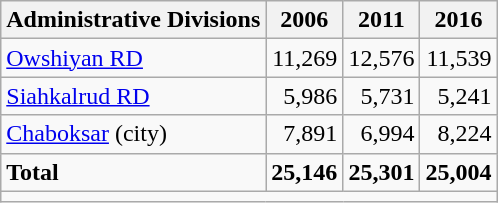<table class="wikitable">
<tr>
<th>Administrative Divisions</th>
<th>2006</th>
<th>2011</th>
<th>2016</th>
</tr>
<tr>
<td><a href='#'>Owshiyan RD</a></td>
<td style="text-align: right;">11,269</td>
<td style="text-align: right;">12,576</td>
<td style="text-align: right;">11,539</td>
</tr>
<tr>
<td><a href='#'>Siahkalrud RD</a></td>
<td style="text-align: right;">5,986</td>
<td style="text-align: right;">5,731</td>
<td style="text-align: right;">5,241</td>
</tr>
<tr>
<td><a href='#'>Chaboksar</a> (city)</td>
<td style="text-align: right;">7,891</td>
<td style="text-align: right;">6,994</td>
<td style="text-align: right;">8,224</td>
</tr>
<tr>
<td><strong>Total</strong></td>
<td style="text-align: right;"><strong>25,146</strong></td>
<td style="text-align: right;"><strong>25,301</strong></td>
<td style="text-align: right;"><strong>25,004</strong></td>
</tr>
<tr>
<td colspan=4></td>
</tr>
</table>
